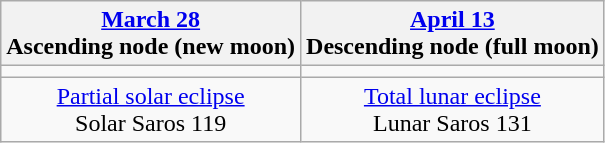<table class="wikitable">
<tr>
<th><a href='#'>March 28</a><br>Ascending node (new moon)<br></th>
<th><a href='#'>April 13</a><br>Descending node (full moon)<br></th>
</tr>
<tr>
<td></td>
<td></td>
</tr>
<tr align=center>
<td><a href='#'>Partial solar eclipse</a><br>Solar Saros 119</td>
<td><a href='#'>Total lunar eclipse</a><br>Lunar Saros 131</td>
</tr>
</table>
